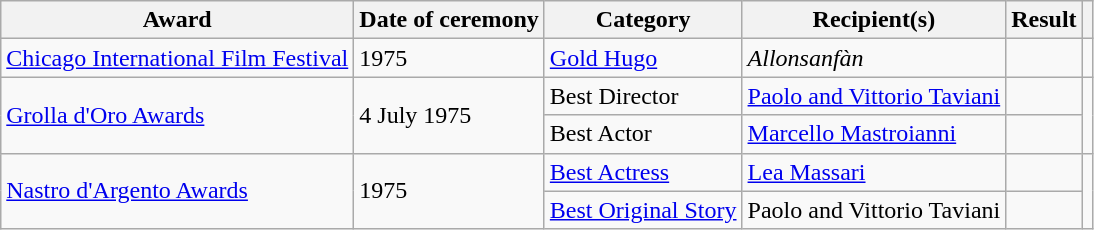<table class="wikitable plainrowheaders sortable">
<tr>
<th scope="col">Award</th>
<th scope="col">Date of ceremony</th>
<th scope="col">Category</th>
<th scope="col">Recipient(s)</th>
<th scope="col">Result</th>
<th scope="col" class="unsortable"></th>
</tr>
<tr>
<td><a href='#'>Chicago International Film Festival</a></td>
<td>1975</td>
<td><a href='#'>Gold Hugo</a></td>
<td><em>Allonsanfàn</em></td>
<td></td>
<td style="text-align: center;"></td>
</tr>
<tr>
<td rowspan="2"><a href='#'>Grolla d'Oro Awards</a></td>
<td rowspan="2">4 July 1975</td>
<td>Best Director</td>
<td><a href='#'>Paolo and Vittorio Taviani</a></td>
<td></td>
<td rowspan="2" style="text-align: center;"></td>
</tr>
<tr>
<td>Best Actor</td>
<td><a href='#'>Marcello Mastroianni</a></td>
<td></td>
</tr>
<tr>
<td rowspan="2"><a href='#'>Nastro d'Argento Awards</a></td>
<td rowspan="2">1975</td>
<td><a href='#'>Best Actress</a></td>
<td><a href='#'>Lea Massari</a></td>
<td></td>
<td rowspan="2" style="text-align: center;"></td>
</tr>
<tr>
<td><a href='#'>Best Original Story</a></td>
<td>Paolo and Vittorio Taviani</td>
<td></td>
</tr>
</table>
